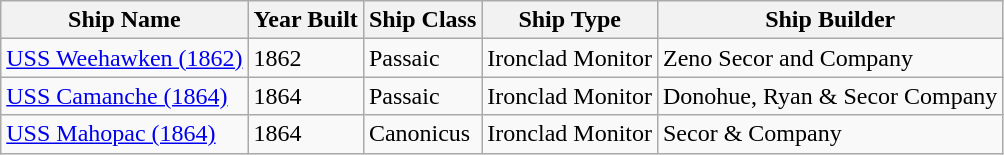<table class="wikitable">
<tr>
<th>Ship Name</th>
<th>Year Built</th>
<th>Ship Class</th>
<th>Ship Type</th>
<th>Ship Builder</th>
</tr>
<tr>
<td><a href='#'>USS Weehawken (1862)</a></td>
<td>1862</td>
<td>Passaic</td>
<td>Ironclad Monitor</td>
<td>Zeno Secor and Company</td>
</tr>
<tr>
<td><a href='#'>USS Camanche (1864)</a></td>
<td>1864</td>
<td>Passaic</td>
<td>Ironclad Monitor</td>
<td>Donohue, Ryan & Secor Company</td>
</tr>
<tr>
<td><a href='#'>USS Mahopac (1864)</a></td>
<td>1864</td>
<td>Canonicus</td>
<td>Ironclad Monitor</td>
<td>Secor & Company</td>
</tr>
</table>
